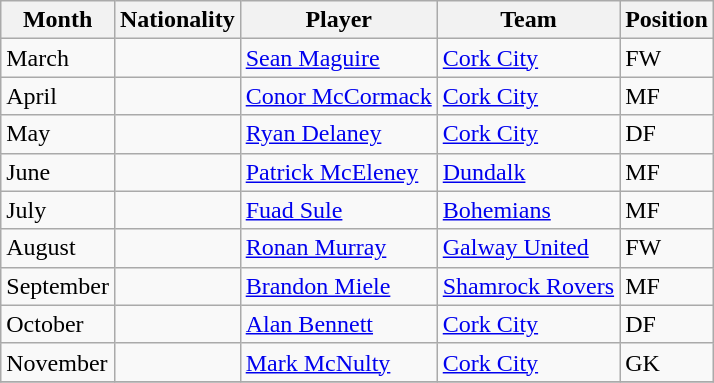<table class="wikitable sortable">
<tr>
<th>Month</th>
<th>Nationality</th>
<th>Player</th>
<th>Team</th>
<th>Position</th>
</tr>
<tr>
<td>March</td>
<td></td>
<td><a href='#'>Sean Maguire</a></td>
<td><a href='#'>Cork City</a></td>
<td>FW</td>
</tr>
<tr>
<td>April</td>
<td></td>
<td><a href='#'>Conor McCormack</a></td>
<td><a href='#'>Cork City</a></td>
<td>MF</td>
</tr>
<tr>
<td>May</td>
<td></td>
<td><a href='#'>Ryan Delaney</a></td>
<td><a href='#'>Cork City</a></td>
<td>DF</td>
</tr>
<tr>
<td>June</td>
<td></td>
<td><a href='#'>Patrick McEleney</a></td>
<td><a href='#'>Dundalk</a></td>
<td>MF</td>
</tr>
<tr>
<td>July</td>
<td></td>
<td><a href='#'>Fuad Sule</a></td>
<td><a href='#'>Bohemians</a></td>
<td>MF</td>
</tr>
<tr>
<td>August</td>
<td></td>
<td><a href='#'>Ronan Murray</a></td>
<td><a href='#'>Galway United</a></td>
<td>FW</td>
</tr>
<tr>
<td>September</td>
<td></td>
<td><a href='#'>Brandon Miele</a></td>
<td><a href='#'>Shamrock Rovers</a></td>
<td>MF</td>
</tr>
<tr>
<td>October</td>
<td></td>
<td><a href='#'>Alan Bennett</a></td>
<td><a href='#'>Cork City</a></td>
<td>DF</td>
</tr>
<tr>
<td>November</td>
<td></td>
<td><a href='#'>Mark McNulty</a></td>
<td><a href='#'>Cork City</a></td>
<td>GK</td>
</tr>
<tr>
</tr>
</table>
